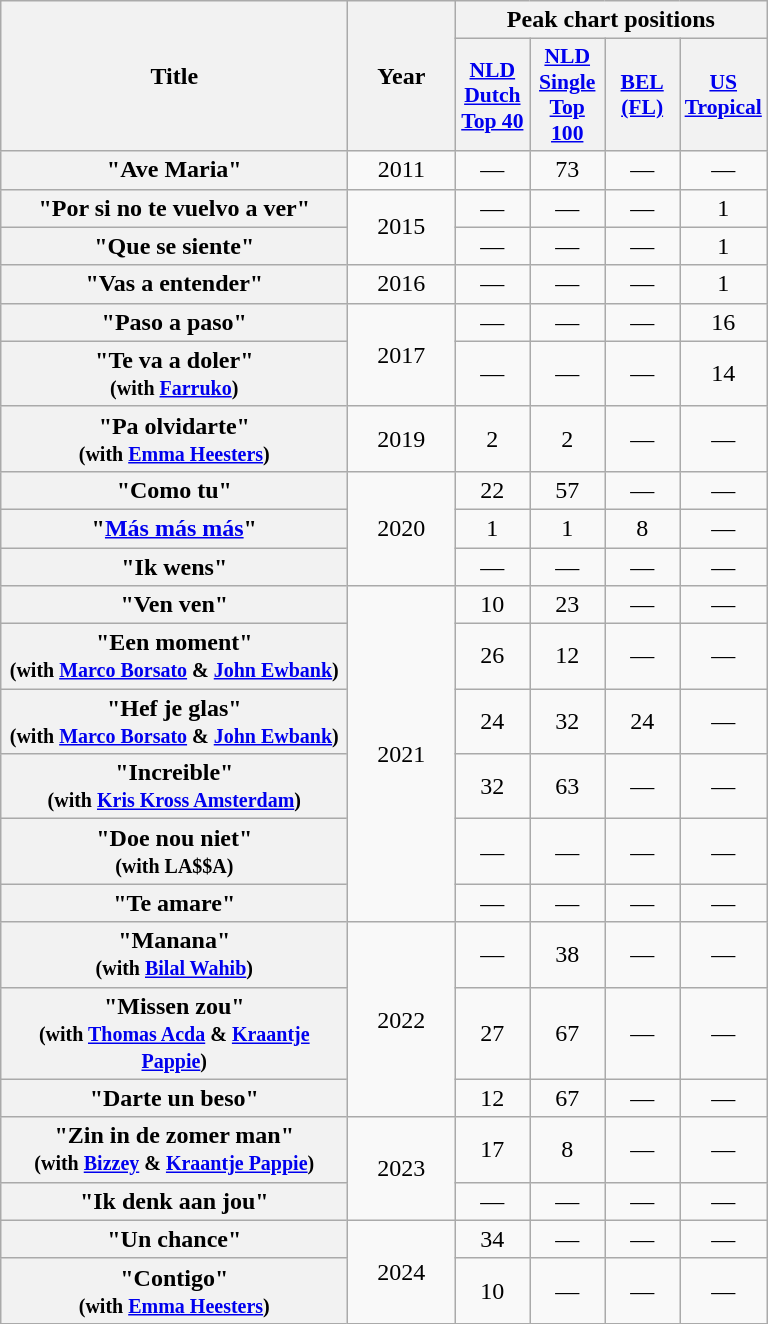<table class="wikitable plainrowheaders" style="text-align:center;">
<tr>
<th scope="col" rowspan="2" style="width:14em;">Title</th>
<th scope="col" rowspan="2" style="width:4em;">Year</th>
<th scope="col" colspan="4">Peak chart positions</th>
</tr>
<tr>
<th scope="col" style="width:3em;font-size:90%;"><a href='#'>NLD<br>Dutch<br>Top 40</a><br></th>
<th scope="col" style="width:3em;font-size:90%;"><a href='#'>NLD<br>Single<br>Top 100</a><br></th>
<th scope="col" style="width:3em;font-size:90%;"><a href='#'>BEL<br>(FL)</a><br></th>
<th scope="col" style="width:3em;font-size:90%;"><a href='#'>US<br>Tropical</a><br></th>
</tr>
<tr>
<th scope="row">"Ave Maria"</th>
<td>2011</td>
<td>—</td>
<td>73</td>
<td>—</td>
<td>—</td>
</tr>
<tr>
<th scope="row">"Por si no te vuelvo a ver"</th>
<td rowspan=2>2015</td>
<td>—</td>
<td>—</td>
<td>—</td>
<td>1</td>
</tr>
<tr>
<th scope="row">"Que se siente"</th>
<td>—</td>
<td>—</td>
<td>—</td>
<td>1</td>
</tr>
<tr>
<th scope="row">"Vas a entender"</th>
<td>2016</td>
<td>—</td>
<td>—</td>
<td>—</td>
<td>1</td>
</tr>
<tr>
<th scope="row">"Paso a paso"</th>
<td rowspan=2>2017</td>
<td>—</td>
<td>—</td>
<td>—</td>
<td>16</td>
</tr>
<tr>
<th scope="row">"Te va a doler"<br><small>(with <a href='#'>Farruko</a>)</small></th>
<td>—</td>
<td>—</td>
<td>—</td>
<td>14</td>
</tr>
<tr>
<th scope="row">"Pa olvidarte"<br><small>(with <a href='#'>Emma Heesters</a>)</small></th>
<td>2019</td>
<td>2</td>
<td>2</td>
<td>—</td>
<td>—</td>
</tr>
<tr>
<th scope="row">"Como tu"</th>
<td rowspan=3>2020</td>
<td>22</td>
<td>57</td>
<td>—</td>
<td>—</td>
</tr>
<tr>
<th scope="row">"<a href='#'>Más más más</a>"</th>
<td>1</td>
<td>1</td>
<td>8</td>
<td>—</td>
</tr>
<tr>
<th scope="row">"Ik wens"</th>
<td>—</td>
<td>—</td>
<td>—</td>
<td>—</td>
</tr>
<tr>
<th scope="row">"Ven ven"</th>
<td rowspan=6>2021</td>
<td>10</td>
<td>23</td>
<td>—</td>
<td>—</td>
</tr>
<tr>
<th scope="row">"Een moment"<br><small>(with <a href='#'>Marco Borsato</a> & <a href='#'>John Ewbank</a>)</small></th>
<td>26</td>
<td>12</td>
<td>—</td>
<td>—</td>
</tr>
<tr>
<th scope="row">"Hef je glas"<br><small>(with <a href='#'>Marco Borsato</a> & <a href='#'>John Ewbank</a>)</small></th>
<td>24</td>
<td>32</td>
<td>24</td>
<td>—</td>
</tr>
<tr>
<th scope="row">"Increible"<br><small>(with <a href='#'>Kris Kross Amsterdam</a>)</small></th>
<td>32</td>
<td>63</td>
<td>—</td>
<td>—</td>
</tr>
<tr>
<th scope="row">"Doe nou niet"<br><small>(with LA$$A)</small></th>
<td>—</td>
<td>—</td>
<td>—</td>
<td>—</td>
</tr>
<tr>
<th scope="row">"Te amare"</th>
<td>—</td>
<td>—</td>
<td>—</td>
<td>—</td>
</tr>
<tr>
<th scope="row">"Manana"<br><small>(with <a href='#'>Bilal Wahib</a>)</small></th>
<td rowspan=3>2022</td>
<td>—</td>
<td>38</td>
<td>—</td>
<td>—</td>
</tr>
<tr>
<th scope="row">"Missen zou"<br><small>(with <a href='#'>Thomas Acda</a> & <a href='#'>Kraantje Pappie</a>)</small></th>
<td>27</td>
<td>67</td>
<td>—</td>
<td>—</td>
</tr>
<tr>
<th scope="row">"Darte un beso"</th>
<td>12</td>
<td>67</td>
<td>—</td>
<td>—</td>
</tr>
<tr>
<th scope="row">"Zin in de zomer man"<br><small>(with <a href='#'>Bizzey</a> & <a href='#'>Kraantje Pappie</a>)</small></th>
<td rowspan=2>2023</td>
<td>17</td>
<td>8</td>
<td>—</td>
<td>—</td>
</tr>
<tr>
<th scope="row">"Ik denk aan jou"</th>
<td>—</td>
<td>—</td>
<td>—</td>
<td>—</td>
</tr>
<tr>
<th scope="row">"Un chance"</th>
<td rowspan=2>2024</td>
<td>34</td>
<td>—</td>
<td>—</td>
<td>—</td>
</tr>
<tr>
<th scope="row">"Contigo"<br><small>(with <a href='#'>Emma Heesters</a>)</small></th>
<td>10</td>
<td>—</td>
<td>—</td>
<td>—</td>
</tr>
</table>
